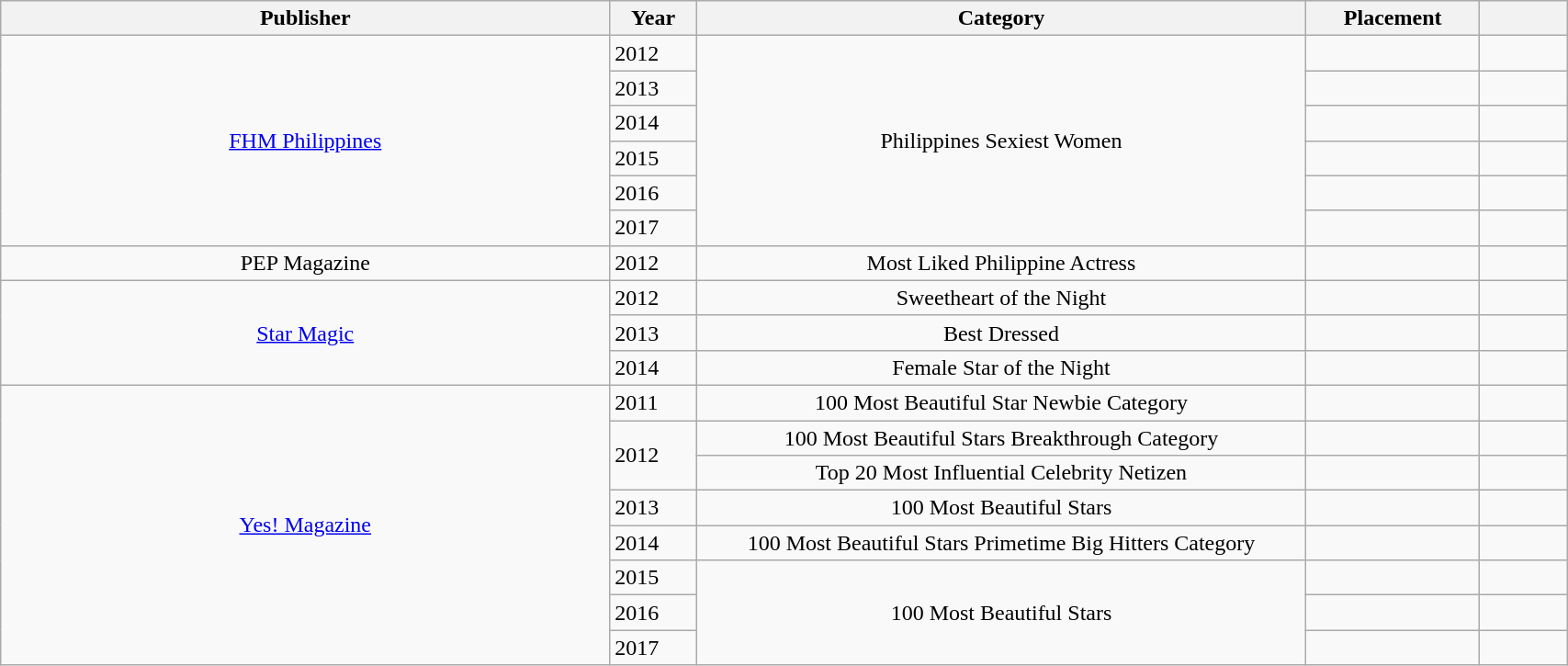<table class=wikitable style="width:90%;">
<tr>
<th width=35%>Publisher</th>
<th width=5%>Year</th>
<th width=35%>Category</th>
<th width=10%>Placement</th>
<th width=5%></th>
</tr>
<tr>
<td rowspan="6" align=center><a href='#'>FHM Philippines</a></td>
<td>2012</td>
<td rowspan="6" align=center>Philippines Sexiest Women</td>
<td></td>
<td style="text-align:center;"></td>
</tr>
<tr>
<td>2013</td>
<td></td>
<td style="text-align:center;"></td>
</tr>
<tr>
<td>2014</td>
<td></td>
<td style="text-align:center;"></td>
</tr>
<tr>
<td>2015</td>
<td></td>
<td style="text-align:center;"></td>
</tr>
<tr>
<td>2016</td>
<td></td>
<td style="text-align:center;"></td>
</tr>
<tr>
<td>2017</td>
<td></td>
<td align=center></td>
</tr>
<tr>
<td align=center>PEP Magazine</td>
<td>2012</td>
<td align=center>Most Liked Philippine Actress</td>
<td></td>
<td></td>
</tr>
<tr>
<td rowspan="3" align=center><a href='#'>Star Magic</a></td>
<td>2012</td>
<td align=center>Sweetheart of the Night</td>
<td></td>
<td style="text-align:center;"></td>
</tr>
<tr>
<td>2013</td>
<td align=center>Best Dressed</td>
<td></td>
<td></td>
</tr>
<tr>
<td>2014</td>
<td align=center>Female Star of the Night</td>
<td></td>
<td style="text-align:center;"></td>
</tr>
<tr>
<td rowspan="8" align=center><a href='#'>Yes! Magazine</a></td>
<td>2011</td>
<td align=center>100 Most Beautiful Star Newbie Category</td>
<td></td>
<td></td>
</tr>
<tr>
<td rowspan="2">2012</td>
<td align=center>100 Most Beautiful Stars Breakthrough Category</td>
<td></td>
<td></td>
</tr>
<tr>
<td align=center>Top 20 Most Influential Celebrity Netizen</td>
<td></td>
<td align=center></td>
</tr>
<tr>
<td>2013</td>
<td align=center>100 Most Beautiful Stars</td>
<td></td>
<td></td>
</tr>
<tr>
<td>2014</td>
<td align=center>100 Most Beautiful Stars Primetime Big Hitters Category</td>
<td></td>
<td style="text-align:center;"></td>
</tr>
<tr>
<td>2015</td>
<td align=center rowspan="3">100 Most Beautiful Stars</td>
<td></td>
<td align=center></td>
</tr>
<tr>
<td>2016</td>
<td></td>
<td align=center></td>
</tr>
<tr>
<td>2017</td>
<td></td>
<td align=center></td>
</tr>
</table>
